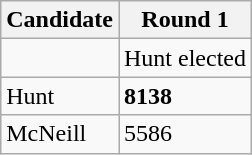<table class=wikitable>
<tr>
<th>Candidate</th>
<th>Round 1</th>
</tr>
<tr>
<td></td>
<td>Hunt elected</td>
</tr>
<tr>
<td>Hunt</td>
<td><strong>8138</strong></td>
</tr>
<tr>
<td>McNeill</td>
<td>5586</td>
</tr>
</table>
